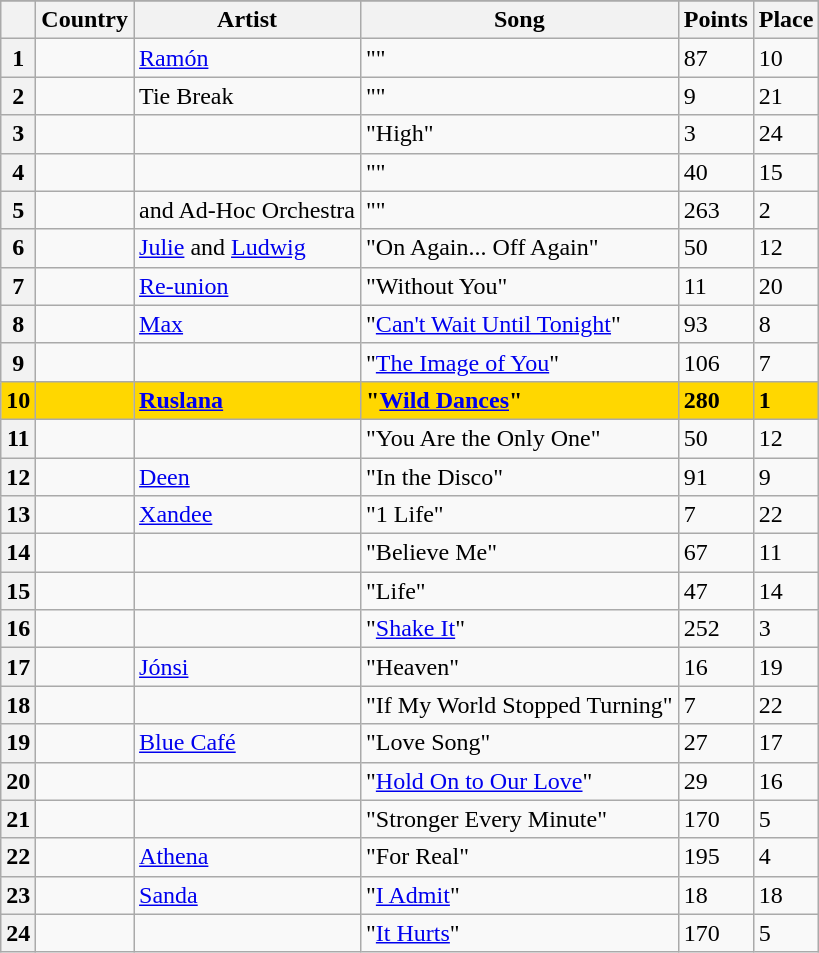<table class="sortable wikitable plainrowheaders">
<tr>
</tr>
<tr>
<th scope="col"></th>
<th scope="col">Country</th>
<th scope="col">Artist</th>
<th scope="col">Song</th>
<th scope="col">Points</th>
<th scope="col">Place</th>
</tr>
<tr>
<th scope="row" style="text-align:center;">1</th>
<td></td>
<td><a href='#'>Ramón</a></td>
<td>""</td>
<td>87</td>
<td>10</td>
</tr>
<tr>
<th scope="row" style="text-align:center;">2</th>
<td></td>
<td>Tie Break</td>
<td>""</td>
<td>9</td>
<td>21</td>
</tr>
<tr>
<th scope="row" style="text-align:center;">3</th>
<td></td>
<td></td>
<td>"High"</td>
<td>3</td>
<td>24</td>
</tr>
<tr>
<th scope="row" style="text-align:center;">4</th>
<td></td>
<td></td>
<td>""</td>
<td>40</td>
<td>15</td>
</tr>
<tr>
<th scope="row" style="text-align:center;">5</th>
<td></td>
<td> and Ad-Hoc Orchestra</td>
<td>""</td>
<td>263</td>
<td>2</td>
</tr>
<tr>
<th scope="row" style="text-align:center;">6</th>
<td></td>
<td><a href='#'>Julie</a> and <a href='#'>Ludwig</a></td>
<td>"On Again... Off Again"</td>
<td>50</td>
<td>12</td>
</tr>
<tr>
<th scope="row" style="text-align:center;">7</th>
<td></td>
<td><a href='#'>Re-union</a></td>
<td>"Without You"</td>
<td>11</td>
<td>20</td>
</tr>
<tr>
<th scope="row" style="text-align:center;">8</th>
<td></td>
<td><a href='#'>Max</a></td>
<td>"<a href='#'>Can't Wait Until Tonight</a>"</td>
<td>93</td>
<td>8</td>
</tr>
<tr>
<th scope="row" style="text-align:center;">9</th>
<td></td>
<td></td>
<td>"<a href='#'>The Image of You</a>"</td>
<td>106</td>
<td>7</td>
</tr>
<tr style="font-weight:bold; background:gold;">
<th scope="row" style="text-align:center; font-weight:bold; background:gold;">10</th>
<td></td>
<td><a href='#'>Ruslana</a></td>
<td>"<a href='#'>Wild Dances</a>"</td>
<td>280</td>
<td>1</td>
</tr>
<tr>
<th scope="row" style="text-align:center;">11</th>
<td></td>
<td></td>
<td>"You Are the Only One"</td>
<td>50</td>
<td>12</td>
</tr>
<tr>
<th scope="row" style="text-align:center;">12</th>
<td></td>
<td><a href='#'>Deen</a></td>
<td>"In the Disco"</td>
<td>91</td>
<td>9</td>
</tr>
<tr>
<th scope="row" style="text-align:center;">13</th>
<td></td>
<td><a href='#'>Xandee</a></td>
<td>"1 Life"</td>
<td>7</td>
<td>22</td>
</tr>
<tr>
<th scope="row" style="text-align:center;">14</th>
<td></td>
<td></td>
<td>"Believe Me"</td>
<td>67</td>
<td>11</td>
</tr>
<tr>
<th scope="row" style="text-align:center;">15</th>
<td></td>
<td></td>
<td>"Life"</td>
<td>47</td>
<td>14</td>
</tr>
<tr>
<th scope="row" style="text-align:center;">16</th>
<td></td>
<td></td>
<td>"<a href='#'>Shake It</a>"</td>
<td>252</td>
<td>3</td>
</tr>
<tr>
<th scope="row" style="text-align:center;">17</th>
<td></td>
<td><a href='#'>Jónsi</a></td>
<td>"Heaven"</td>
<td>16</td>
<td>19</td>
</tr>
<tr>
<th scope="row" style="text-align:center;">18</th>
<td></td>
<td></td>
<td>"If My World Stopped Turning"</td>
<td>7</td>
<td>22</td>
</tr>
<tr>
<th scope="row" style="text-align:center;">19</th>
<td></td>
<td><a href='#'>Blue Café</a></td>
<td>"Love Song"</td>
<td>27</td>
<td>17</td>
</tr>
<tr>
<th scope="row" style="text-align:center;">20</th>
<td></td>
<td></td>
<td>"<a href='#'>Hold On to Our Love</a>"</td>
<td>29</td>
<td>16</td>
</tr>
<tr>
<th scope="row" style="text-align:center;">21</th>
<td></td>
<td></td>
<td>"Stronger Every Minute"</td>
<td>170</td>
<td>5</td>
</tr>
<tr>
<th scope="row" style="text-align:center;">22</th>
<td></td>
<td><a href='#'>Athena</a></td>
<td>"For Real"</td>
<td>195</td>
<td>4</td>
</tr>
<tr>
<th scope="row" style="text-align:center;">23</th>
<td></td>
<td><a href='#'>Sanda</a></td>
<td>"<a href='#'>I Admit</a>"</td>
<td>18</td>
<td>18</td>
</tr>
<tr>
<th scope="row" style="text-align:center;">24</th>
<td></td>
<td></td>
<td>"<a href='#'>It Hurts</a>"</td>
<td>170</td>
<td>5</td>
</tr>
</table>
